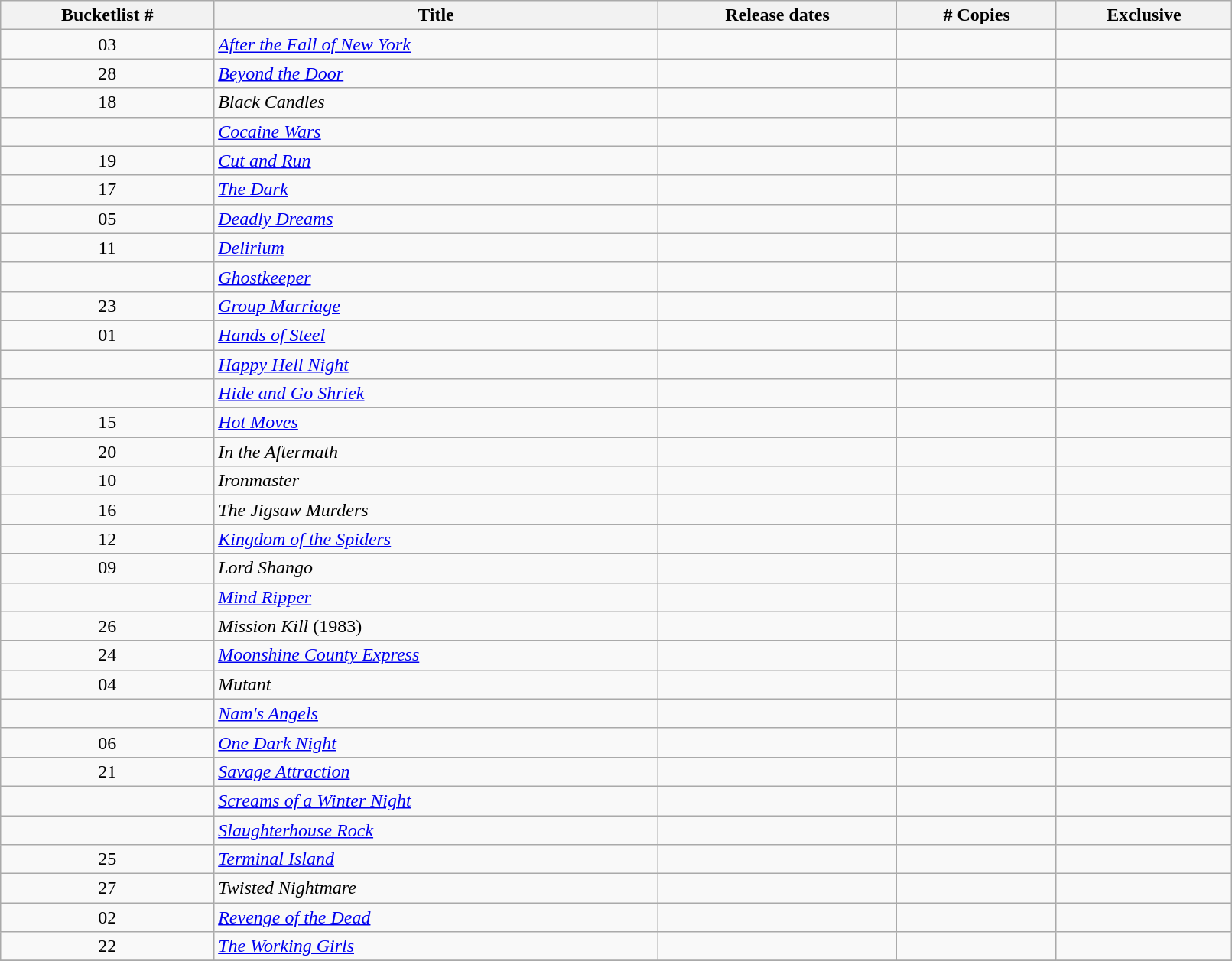<table class="wikitable sortable"  style="width:85%; height:60px;" cellpadding="3">
<tr>
<th>Bucketlist #</th>
<th>Title</th>
<th>Release dates</th>
<th># Copies</th>
<th>Exclusive</th>
</tr>
<tr>
<td align="center">03</td>
<td><em><a href='#'>After the Fall of New York</a></em></td>
<td></td>
<td></td>
<td></td>
</tr>
<tr>
<td align="center">28</td>
<td><em><a href='#'>Beyond the Door</a></em></td>
<td></td>
<td></td>
<td></td>
</tr>
<tr>
<td align="center">18</td>
<td><em>Black Candles</em></td>
<td></td>
<td></td>
<td></td>
</tr>
<tr>
<td align="center"></td>
<td><em><a href='#'>Cocaine Wars</a></em></td>
<td></td>
<td></td>
<td></td>
</tr>
<tr>
<td align="center">19</td>
<td><em><a href='#'>Cut and Run</a></em></td>
<td></td>
<td></td>
<td></td>
</tr>
<tr>
<td align="center">17</td>
<td data-sort-value="dark"><em><a href='#'>The Dark</a></em></td>
<td></td>
<td></td>
<td></td>
</tr>
<tr>
<td align="center">05</td>
<td><em><a href='#'>Deadly Dreams</a></em></td>
<td></td>
<td></td>
<td></td>
</tr>
<tr>
<td align="center">11</td>
<td><em><a href='#'>Delirium</a></em></td>
<td></td>
<td></td>
<td></td>
</tr>
<tr>
<td align="center"></td>
<td><em><a href='#'>Ghostkeeper</a></em></td>
<td></td>
<td></td>
<td></td>
</tr>
<tr>
<td align="center">23</td>
<td><em><a href='#'>Group Marriage</a></em></td>
<td></td>
<td></td>
<td></td>
</tr>
<tr>
<td align="center">01</td>
<td><em><a href='#'>Hands of Steel</a></em></td>
<td></td>
<td></td>
<td></td>
</tr>
<tr>
<td align="center"></td>
<td><em><a href='#'>Happy Hell Night</a></em></td>
<td></td>
<td></td>
<td></td>
</tr>
<tr>
<td align="center"></td>
<td><em><a href='#'>Hide and Go Shriek</a></em></td>
<td></td>
<td></td>
<td></td>
</tr>
<tr>
<td align="center">15</td>
<td><em><a href='#'>Hot Moves</a></em></td>
<td></td>
<td></td>
<td></td>
</tr>
<tr>
<td align="center">20</td>
<td><em>In the Aftermath</em></td>
<td></td>
<td></td>
<td></td>
</tr>
<tr>
<td align="center">10</td>
<td><em>Ironmaster</em></td>
<td></td>
<td></td>
<td></td>
</tr>
<tr>
<td align="center">16</td>
<td data-sort-value="jigsaw murders"><em>The Jigsaw Murders</em></td>
<td></td>
<td></td>
<td></td>
</tr>
<tr>
<td align="center">12</td>
<td><em><a href='#'>Kingdom of the Spiders</a></em></td>
<td></td>
<td></td>
<td></td>
</tr>
<tr>
<td align="center">09</td>
<td><em>Lord Shango</em></td>
<td></td>
<td></td>
<td></td>
</tr>
<tr>
<td align="center"></td>
<td><em><a href='#'>Mind Ripper</a></em></td>
<td></td>
<td></td>
<td></td>
</tr>
<tr>
<td align="center">26</td>
<td><em>Mission Kill</em> (1983)</td>
<td></td>
<td></td>
<td></td>
</tr>
<tr>
<td align="center">24</td>
<td><em><a href='#'>Moonshine County Express</a></em></td>
<td></td>
<td></td>
<td></td>
</tr>
<tr>
<td align="center">04</td>
<td><em>Mutant</em></td>
<td></td>
<td></td>
<td></td>
</tr>
<tr>
<td align="center"></td>
<td><em><a href='#'>Nam's Angels</a></em></td>
<td></td>
<td></td>
<td></td>
</tr>
<tr>
<td align="center">06</td>
<td><em><a href='#'>One Dark Night</a></em></td>
<td></td>
<td></td>
<td></td>
</tr>
<tr>
<td align="center">21</td>
<td><em><a href='#'>Savage Attraction</a></em></td>
<td></td>
<td></td>
<td></td>
</tr>
<tr>
<td align="center"></td>
<td><em><a href='#'>Screams of a Winter Night</a></em></td>
<td></td>
<td></td>
<td></td>
</tr>
<tr>
<td align="center"></td>
<td><em><a href='#'>Slaughterhouse Rock</a></em></td>
<td></td>
<td></td>
<td></td>
</tr>
<tr>
<td align="center">25</td>
<td><em><a href='#'>Terminal Island</a></em></td>
<td></td>
<td></td>
<td></td>
</tr>
<tr>
<td align="center">27</td>
<td><em>Twisted Nightmare</em></td>
<td></td>
<td></td>
<td></td>
</tr>
<tr>
<td align="center">02</td>
<td><em><a href='#'>Revenge of the Dead</a></em></td>
<td></td>
<td></td>
<td></td>
</tr>
<tr>
<td align="center">22</td>
<td data-sort-value="working girls"><em><a href='#'>The Working Girls</a></em></td>
<td></td>
<td></td>
<td></td>
</tr>
<tr>
</tr>
</table>
